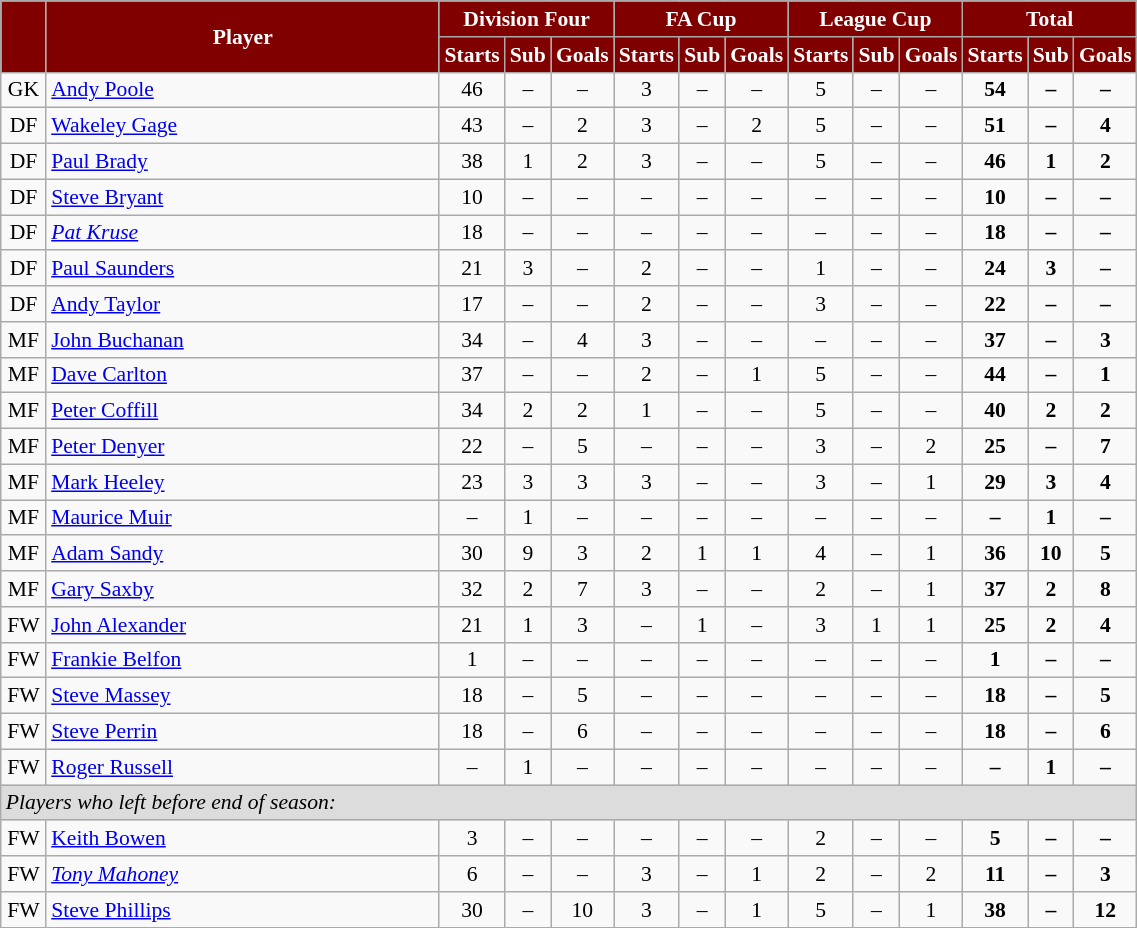<table class="wikitable"  style="text-align:center; font-size:90%; width:60%;">
<tr>
<th rowspan="2" style="background:maroon; color:white;  width: 4%"></th>
<th rowspan="2" style="background:maroon; color:white; ">Player</th>
<th colspan="3" style="background:maroon; color:white; ">Division Four</th>
<th colspan="3" style="background:maroon; color:white; ">FA Cup</th>
<th colspan="3" style="background:maroon; color:white; ">League Cup</th>
<th colspan="3" style="background:maroon; color:white; ">Total</th>
</tr>
<tr>
<th style="background:maroon; color:white;  width: 4%;">Starts</th>
<th style="background:maroon; color:white;  width: 4%;">Sub</th>
<th style="background:maroon; color:white;  width: 4%;">Goals</th>
<th style="background:maroon; color:white;  width: 4%;">Starts</th>
<th style="background:maroon; color:white;  width: 4%;">Sub</th>
<th style="background:maroon; color:white;  width: 4%;">Goals</th>
<th style="background:maroon; color:white;  width: 4%;">Starts</th>
<th style="background:maroon; color:white;  width: 4%;">Sub</th>
<th style="background:maroon; color:white;  width: 4%;">Goals</th>
<th style="background:maroon; color:white;  width: 4%;">Starts</th>
<th style="background:maroon; color:white;  width: 4%;">Sub</th>
<th style="background:maroon; color:white;  width: 4%;">Goals</th>
</tr>
<tr>
<td>GK</td>
<td style="text-align:left;"><a href='#'>Andy Poole</a></td>
<td>46</td>
<td>–</td>
<td>–</td>
<td>3</td>
<td>–</td>
<td>–</td>
<td>5</td>
<td>–</td>
<td>–</td>
<td><strong>54</strong></td>
<td><strong>–</strong></td>
<td><strong>–</strong></td>
</tr>
<tr>
<td>DF</td>
<td style="text-align:left;"><a href='#'>Wakeley Gage</a></td>
<td>43</td>
<td>–</td>
<td>2</td>
<td>3</td>
<td>–</td>
<td>2</td>
<td>5</td>
<td>–</td>
<td>–</td>
<td><strong>51</strong></td>
<td><strong>–</strong></td>
<td><strong>4</strong></td>
</tr>
<tr>
<td>DF</td>
<td style="text-align:left;"><a href='#'>Paul Brady</a></td>
<td>38</td>
<td>1</td>
<td>2</td>
<td>3</td>
<td>–</td>
<td>–</td>
<td>5</td>
<td>–</td>
<td>–</td>
<td><strong>46</strong></td>
<td><strong>1</strong></td>
<td><strong>2</strong></td>
</tr>
<tr>
<td>DF</td>
<td style="text-align:left;"><a href='#'>Steve Bryant</a></td>
<td>10</td>
<td>–</td>
<td>–</td>
<td>–</td>
<td>–</td>
<td>–</td>
<td>–</td>
<td>–</td>
<td>–</td>
<td><strong>10</strong></td>
<td><strong>–</strong></td>
<td><strong>–</strong></td>
</tr>
<tr>
<td>DF</td>
<td style="text-align:left;"><em><a href='#'>Pat Kruse</a></em></td>
<td>18</td>
<td>–</td>
<td>–</td>
<td>–</td>
<td>–</td>
<td>–</td>
<td>–</td>
<td>–</td>
<td>–</td>
<td><strong>18</strong></td>
<td><strong>–</strong></td>
<td><strong>–</strong></td>
</tr>
<tr>
<td>DF</td>
<td style="text-align:left;"><a href='#'>Paul Saunders</a></td>
<td>21</td>
<td>3</td>
<td>–</td>
<td>2</td>
<td>–</td>
<td>–</td>
<td>1</td>
<td>–</td>
<td>–</td>
<td><strong>24</strong></td>
<td><strong>3</strong></td>
<td><strong>–</strong></td>
</tr>
<tr>
<td>DF</td>
<td style="text-align:left;"><a href='#'>Andy Taylor</a></td>
<td>17</td>
<td>–</td>
<td>–</td>
<td>2</td>
<td>–</td>
<td>–</td>
<td>3</td>
<td>–</td>
<td>–</td>
<td><strong>22</strong></td>
<td><strong>–</strong></td>
<td><strong>–</strong></td>
</tr>
<tr>
<td>MF</td>
<td style="text-align:left;"><a href='#'>John Buchanan</a></td>
<td>34</td>
<td>–</td>
<td>4</td>
<td>3</td>
<td>–</td>
<td>–</td>
<td>–</td>
<td>–</td>
<td>–</td>
<td><strong>37</strong></td>
<td><strong>–</strong></td>
<td><strong>3</strong></td>
</tr>
<tr>
<td>MF</td>
<td style="text-align:left;"><a href='#'>Dave Carlton</a></td>
<td>37</td>
<td>–</td>
<td>–</td>
<td>2</td>
<td>–</td>
<td>1</td>
<td>5</td>
<td>–</td>
<td>–</td>
<td><strong>44</strong></td>
<td><strong>–</strong></td>
<td><strong>1</strong></td>
</tr>
<tr>
<td>MF</td>
<td style="text-align:left;"><a href='#'>Peter Coffill</a></td>
<td>34</td>
<td>2</td>
<td>2</td>
<td>1</td>
<td>–</td>
<td>–</td>
<td>5</td>
<td>–</td>
<td>–</td>
<td><strong>40</strong></td>
<td><strong>2</strong></td>
<td><strong>2</strong></td>
</tr>
<tr>
<td>MF</td>
<td style="text-align:left;"><a href='#'>Peter Denyer</a></td>
<td>22</td>
<td>–</td>
<td>5</td>
<td>–</td>
<td>–</td>
<td>–</td>
<td>3</td>
<td>–</td>
<td>2</td>
<td><strong>25</strong></td>
<td><strong>–</strong></td>
<td><strong>7</strong></td>
</tr>
<tr>
<td>MF</td>
<td style="text-align:left;"><a href='#'>Mark Heeley</a></td>
<td>23</td>
<td>3</td>
<td>3</td>
<td>3</td>
<td>–</td>
<td>–</td>
<td>3</td>
<td>–</td>
<td>1</td>
<td><strong>29</strong></td>
<td><strong>3</strong></td>
<td><strong>4</strong></td>
</tr>
<tr>
<td>MF</td>
<td style="text-align:left;"><a href='#'>Maurice Muir</a></td>
<td>–</td>
<td>1</td>
<td>–</td>
<td>–</td>
<td>–</td>
<td>–</td>
<td>–</td>
<td>–</td>
<td>–</td>
<td><strong>–</strong></td>
<td><strong>1</strong></td>
<td><strong>–</strong></td>
</tr>
<tr>
<td>MF</td>
<td style="text-align:left;"><a href='#'>Adam Sandy</a></td>
<td>30</td>
<td>9</td>
<td>3</td>
<td>2</td>
<td>1</td>
<td>1</td>
<td>4</td>
<td>–</td>
<td>1</td>
<td><strong>36</strong></td>
<td><strong>10</strong></td>
<td><strong>5</strong></td>
</tr>
<tr>
<td>MF</td>
<td style="text-align:left;"><a href='#'>Gary Saxby</a></td>
<td>32</td>
<td>2</td>
<td>7</td>
<td>3</td>
<td>–</td>
<td>–</td>
<td>2</td>
<td>–</td>
<td>1</td>
<td><strong>37</strong></td>
<td><strong>2</strong></td>
<td><strong>8</strong></td>
</tr>
<tr>
<td>FW</td>
<td style="text-align:left;"><a href='#'>John Alexander</a></td>
<td>21</td>
<td>1</td>
<td>3</td>
<td>–</td>
<td>1</td>
<td>–</td>
<td>3</td>
<td>1</td>
<td>1</td>
<td><strong>25</strong></td>
<td><strong>2</strong></td>
<td><strong>4</strong></td>
</tr>
<tr>
<td>FW</td>
<td style="text-align:left;"><a href='#'>Frankie Belfon</a></td>
<td>1</td>
<td>–</td>
<td>–</td>
<td>–</td>
<td>–</td>
<td>–</td>
<td>–</td>
<td>–</td>
<td>–</td>
<td><strong>1</strong></td>
<td><strong>–</strong></td>
<td><strong>–</strong></td>
</tr>
<tr>
<td>FW</td>
<td style="text-align:left;"><a href='#'>Steve Massey</a></td>
<td>18</td>
<td>–</td>
<td>5</td>
<td>–</td>
<td>–</td>
<td>–</td>
<td>–</td>
<td>–</td>
<td>–</td>
<td><strong>18</strong></td>
<td><strong>–</strong></td>
<td><strong>5</strong></td>
</tr>
<tr>
<td>FW</td>
<td style="text-align:left;"><a href='#'>Steve Perrin</a></td>
<td>18</td>
<td>–</td>
<td>6</td>
<td>–</td>
<td>–</td>
<td>–</td>
<td>–</td>
<td>–</td>
<td>–</td>
<td><strong>18</strong></td>
<td><strong>–</strong></td>
<td><strong>6</strong></td>
</tr>
<tr>
<td>FW</td>
<td style="text-align:left;"><a href='#'>Roger Russell</a></td>
<td>–</td>
<td>1</td>
<td>–</td>
<td>–</td>
<td>–</td>
<td>–</td>
<td>–</td>
<td>–</td>
<td>–</td>
<td><strong>–</strong></td>
<td><strong>1</strong></td>
<td><strong>–</strong></td>
</tr>
<tr>
<td colspan="20" style="background:#dcdcdc; text-align:left;"><em>Players who left before end of season:</em></td>
</tr>
<tr>
<td>FW</td>
<td style="text-align:left;"><a href='#'>Keith Bowen</a></td>
<td>3</td>
<td>–</td>
<td>–</td>
<td>–</td>
<td>–</td>
<td>–</td>
<td>2</td>
<td>–</td>
<td>–</td>
<td><strong>5</strong></td>
<td><strong>–</strong></td>
<td><strong>–</strong></td>
</tr>
<tr>
<td>FW</td>
<td style="text-align:left;"><em><a href='#'>Tony Mahoney</a></em></td>
<td>6</td>
<td>–</td>
<td>–</td>
<td>3</td>
<td>–</td>
<td>1</td>
<td>2</td>
<td>–</td>
<td>2</td>
<td><strong>11</strong></td>
<td><strong>–</strong></td>
<td><strong>3</strong></td>
</tr>
<tr>
<td>FW</td>
<td style="text-align:left;"><a href='#'>Steve Phillips</a></td>
<td>30</td>
<td>–</td>
<td>10</td>
<td>3</td>
<td>–</td>
<td>1</td>
<td>5</td>
<td>–</td>
<td>1</td>
<td><strong>38</strong></td>
<td><strong>–</strong></td>
<td><strong>12</strong></td>
</tr>
</table>
